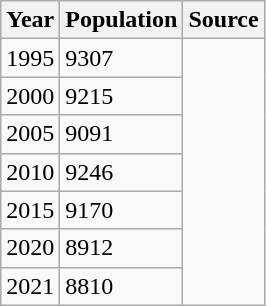<table class=wikitable>
<tr>
<th>Year</th>
<th>Population</th>
<th>Source</th>
</tr>
<tr>
<td>1995</td>
<td>9307 </td>
<td rowspan="7"></td>
</tr>
<tr>
<td>2000</td>
<td>9215 </td>
</tr>
<tr>
<td>2005</td>
<td>9091 </td>
</tr>
<tr>
<td>2010</td>
<td>9246 </td>
</tr>
<tr>
<td>2015</td>
<td>9170 </td>
</tr>
<tr>
<td>2020</td>
<td>8912 </td>
</tr>
<tr>
<td>2021</td>
<td>8810 </td>
</tr>
</table>
